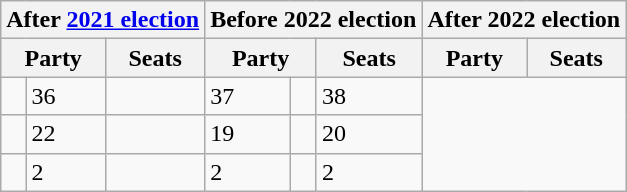<table class="wikitable">
<tr>
<th colspan="3">After <a href='#'>2021 election</a></th>
<th colspan="3">Before 2022 election</th>
<th colspan="3">After 2022 election</th>
</tr>
<tr>
<th colspan="2">Party</th>
<th>Seats</th>
<th colspan="2">Party</th>
<th>Seats</th>
<th colspan="2">Party</th>
<th>Seats</th>
</tr>
<tr>
<td></td>
<td>36</td>
<td></td>
<td>37</td>
<td></td>
<td>38</td>
</tr>
<tr>
<td></td>
<td>22</td>
<td></td>
<td>19</td>
<td></td>
<td>20</td>
</tr>
<tr>
<td></td>
<td>2</td>
<td></td>
<td>2</td>
<td></td>
<td>2</td>
</tr>
</table>
